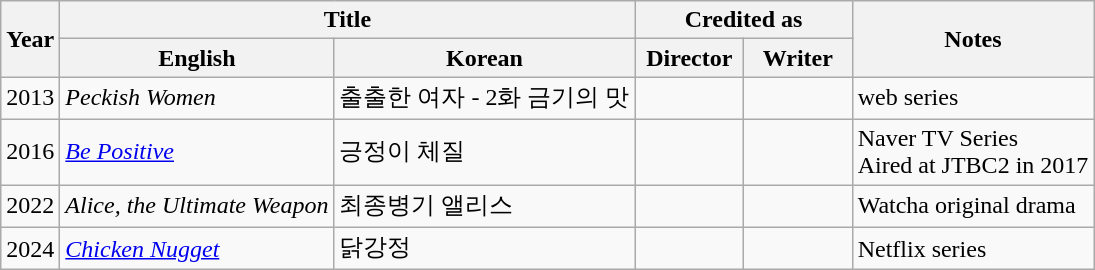<table class="wikitable sortable">
<tr>
<th rowspan="2">Year</th>
<th colspan="2">Title</th>
<th colspan="2">Credited as</th>
<th rowspan="2">Notes</th>
</tr>
<tr>
<th>English</th>
<th>Korean</th>
<th width="65">Director</th>
<th width="65">Writer</th>
</tr>
<tr>
<td>2013</td>
<td><em>Peckish Women</em></td>
<td>출출한 여자 - 2화 금기의 맛</td>
<td></td>
<td></td>
<td>web series</td>
</tr>
<tr>
<td>2016</td>
<td><em><a href='#'>Be Positive</a></em></td>
<td>긍정이 체질</td>
<td></td>
<td></td>
<td>Naver TV Series<br>Aired at JTBC2 in 2017</td>
</tr>
<tr>
<td>2022</td>
<td><em>Alice, the Ultimate Weapon</em></td>
<td>최종병기 앨리스</td>
<td></td>
<td></td>
<td>Watcha original drama</td>
</tr>
<tr>
<td>2024</td>
<td><em><a href='#'>Chicken Nugget</a></em></td>
<td>닭강정</td>
<td></td>
<td></td>
<td>Netflix series</td>
</tr>
</table>
